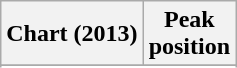<table class="wikitable sortable plainrowheaders">
<tr>
<th scope="col">Chart (2013)</th>
<th scope="col">Peak<br>position</th>
</tr>
<tr>
</tr>
<tr>
</tr>
</table>
